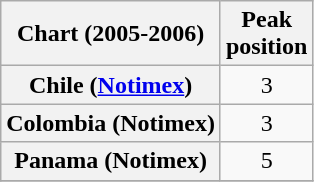<table class="wikitable plainrowheaders" style="text-align:center;">
<tr>
<th>Chart (2005-2006)</th>
<th>Peak<br>position</th>
</tr>
<tr>
<th scope="row">Chile (<a href='#'>Notimex</a>)</th>
<td align="center">3</td>
</tr>
<tr>
<th scope="row">Colombia (Notimex)</th>
<td align="center">3</td>
</tr>
<tr>
<th scope="row">Panama (Notimex)</th>
<td style="text-align:center;">5</td>
</tr>
<tr>
</tr>
</table>
